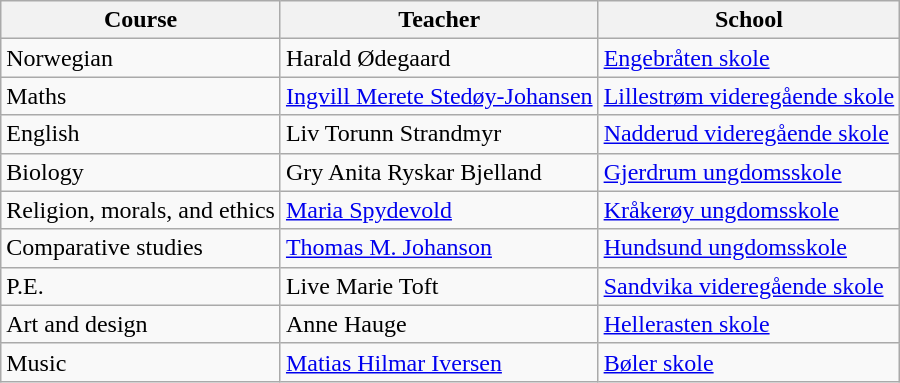<table class="wikitable" border="1">
<tr>
<th>Course</th>
<th>Teacher</th>
<th>School</th>
</tr>
<tr>
<td>Norwegian</td>
<td>Harald Ødegaard</td>
<td><a href='#'>Engebråten skole</a></td>
</tr>
<tr>
<td>Maths</td>
<td><a href='#'>Ingvill Merete Stedøy-Johansen</a></td>
<td><a href='#'>Lillestrøm videregående skole</a></td>
</tr>
<tr>
<td>English</td>
<td>Liv Torunn Strandmyr</td>
<td><a href='#'>Nadderud videregående skole</a></td>
</tr>
<tr>
<td>Biology</td>
<td>Gry Anita Ryskar Bjelland</td>
<td><a href='#'>Gjerdrum ungdomsskole</a></td>
</tr>
<tr>
<td>Religion, morals, and ethics</td>
<td><a href='#'>Maria Spydevold</a></td>
<td><a href='#'>Kråkerøy ungdomsskole</a></td>
</tr>
<tr>
<td>Comparative studies</td>
<td><a href='#'>Thomas M. Johanson</a></td>
<td><a href='#'>Hundsund ungdomsskole</a></td>
</tr>
<tr>
<td>P.E.</td>
<td>Live Marie Toft</td>
<td><a href='#'>Sandvika videregående skole</a></td>
</tr>
<tr>
<td>Art and design</td>
<td>Anne Hauge</td>
<td><a href='#'>Hellerasten skole</a></td>
</tr>
<tr>
<td>Music</td>
<td><a href='#'>Matias Hilmar Iversen</a></td>
<td><a href='#'>Bøler skole</a></td>
</tr>
</table>
